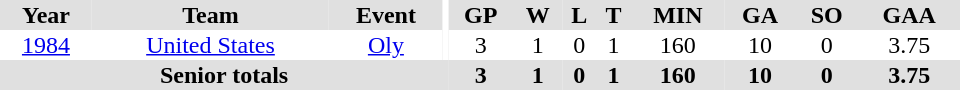<table border="0" cellpadding="1" cellspacing="0" ID="Table3" style="text-align:center; width:40em">
<tr ALIGN="center" bgcolor="#e0e0e0">
<th>Year</th>
<th>Team</th>
<th>Event</th>
<th rowspan="99" bgcolor="#ffffff"></th>
<th>GP</th>
<th>W</th>
<th>L</th>
<th>T</th>
<th>MIN</th>
<th>GA</th>
<th>SO</th>
<th>GAA</th>
</tr>
<tr>
<td><a href='#'>1984</a></td>
<td><a href='#'>United States</a></td>
<td><a href='#'>Oly</a></td>
<td>3</td>
<td>1</td>
<td>0</td>
<td>1</td>
<td>160</td>
<td>10</td>
<td>0</td>
<td>3.75</td>
</tr>
<tr bgcolor="#e0e0e0">
<th colspan=4>Senior totals</th>
<th>3</th>
<th>1</th>
<th>0</th>
<th>1</th>
<th>160</th>
<th>10</th>
<th>0</th>
<th>3.75</th>
</tr>
</table>
